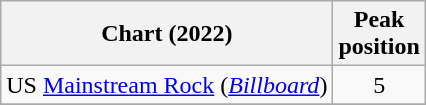<table class="wikitable sortable">
<tr>
<th>Chart (2022)</th>
<th>Peak<br>position</th>
</tr>
<tr>
<td>US <a href='#'>Mainstream Rock</a> (<em><a href='#'>Billboard</a></em>)</td>
<td style="text-align:center;">5</td>
</tr>
<tr>
</tr>
</table>
